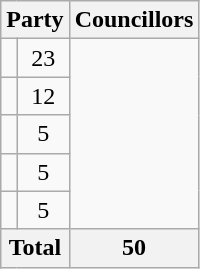<table class="wikitable">
<tr>
<th colspan=2>Party</th>
<th>Councillors</th>
</tr>
<tr>
<td></td>
<td align=center>23</td>
</tr>
<tr>
<td></td>
<td align=center>12</td>
</tr>
<tr>
<td></td>
<td align=center>5</td>
</tr>
<tr>
<td></td>
<td align=center>5</td>
</tr>
<tr>
<td></td>
<td align=center>5</td>
</tr>
<tr>
<th colspan=2>Total</th>
<th align=center>50</th>
</tr>
</table>
